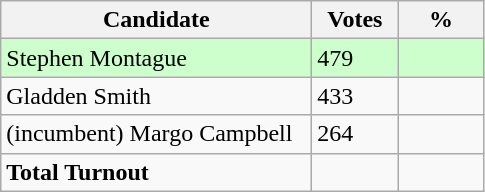<table class="wikitable">
<tr>
<th bgcolor="#DDDDFF" width="200px">Candidate</th>
<th bgcolor="#DDDDFF" width="50px">Votes</th>
<th bgcolor="#DDDDFF" width="50px">%</th>
</tr>
<tr style="text-align:left; background:#cfc;">
<td>Stephen Montague</td>
<td>479</td>
<td></td>
</tr>
<tr>
<td>Gladden Smith</td>
<td>433</td>
<td></td>
</tr>
<tr>
<td>(incumbent) Margo Campbell</td>
<td>264</td>
<td></td>
</tr>
<tr>
<td><strong>Total Turnout</strong></td>
<td><strong> </strong></td>
<td><strong> </strong></td>
</tr>
</table>
